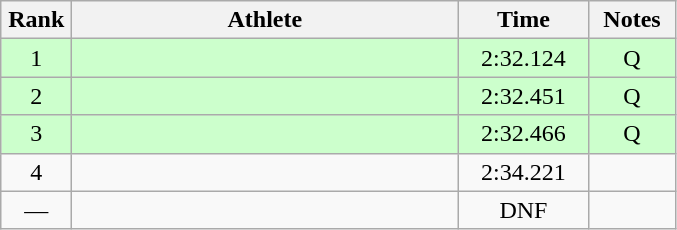<table class=wikitable style="text-align:center">
<tr>
<th width=40>Rank</th>
<th width=250>Athlete</th>
<th width=80>Time</th>
<th width=50>Notes</th>
</tr>
<tr bgcolor="ccffcc">
<td>1</td>
<td align=left></td>
<td>2:32.124</td>
<td>Q</td>
</tr>
<tr bgcolor="ccffcc">
<td>2</td>
<td align=left></td>
<td>2:32.451</td>
<td>Q</td>
</tr>
<tr bgcolor="ccffcc">
<td>3</td>
<td align=left></td>
<td>2:32.466</td>
<td>Q</td>
</tr>
<tr>
<td>4</td>
<td align=left></td>
<td>2:34.221</td>
<td></td>
</tr>
<tr>
<td>—</td>
<td align=left></td>
<td>DNF</td>
<td></td>
</tr>
</table>
